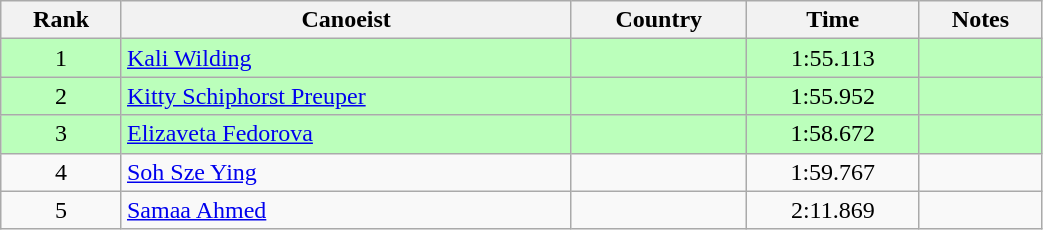<table class="wikitable" style="text-align:center;width: 55%">
<tr>
<th>Rank</th>
<th>Canoeist</th>
<th>Country</th>
<th>Time</th>
<th>Notes</th>
</tr>
<tr bgcolor=bbffbb>
<td>1</td>
<td align="left"><a href='#'>Kali Wilding</a></td>
<td align="left"></td>
<td>1:55.113</td>
<td></td>
</tr>
<tr bgcolor=bbffbb>
<td>2</td>
<td align="left"><a href='#'>Kitty Schiphorst Preuper</a></td>
<td align="left"></td>
<td>1:55.952</td>
<td></td>
</tr>
<tr bgcolor=bbffbb>
<td>3</td>
<td align="left"><a href='#'>Elizaveta Fedorova</a></td>
<td align="left"></td>
<td>1:58.672</td>
<td></td>
</tr>
<tr>
<td>4</td>
<td align="left"><a href='#'>Soh Sze Ying</a></td>
<td align="left"></td>
<td>1:59.767</td>
<td></td>
</tr>
<tr>
<td>5</td>
<td align="left"><a href='#'>Samaa Ahmed</a></td>
<td align="left"></td>
<td>2:11.869</td>
<td></td>
</tr>
</table>
